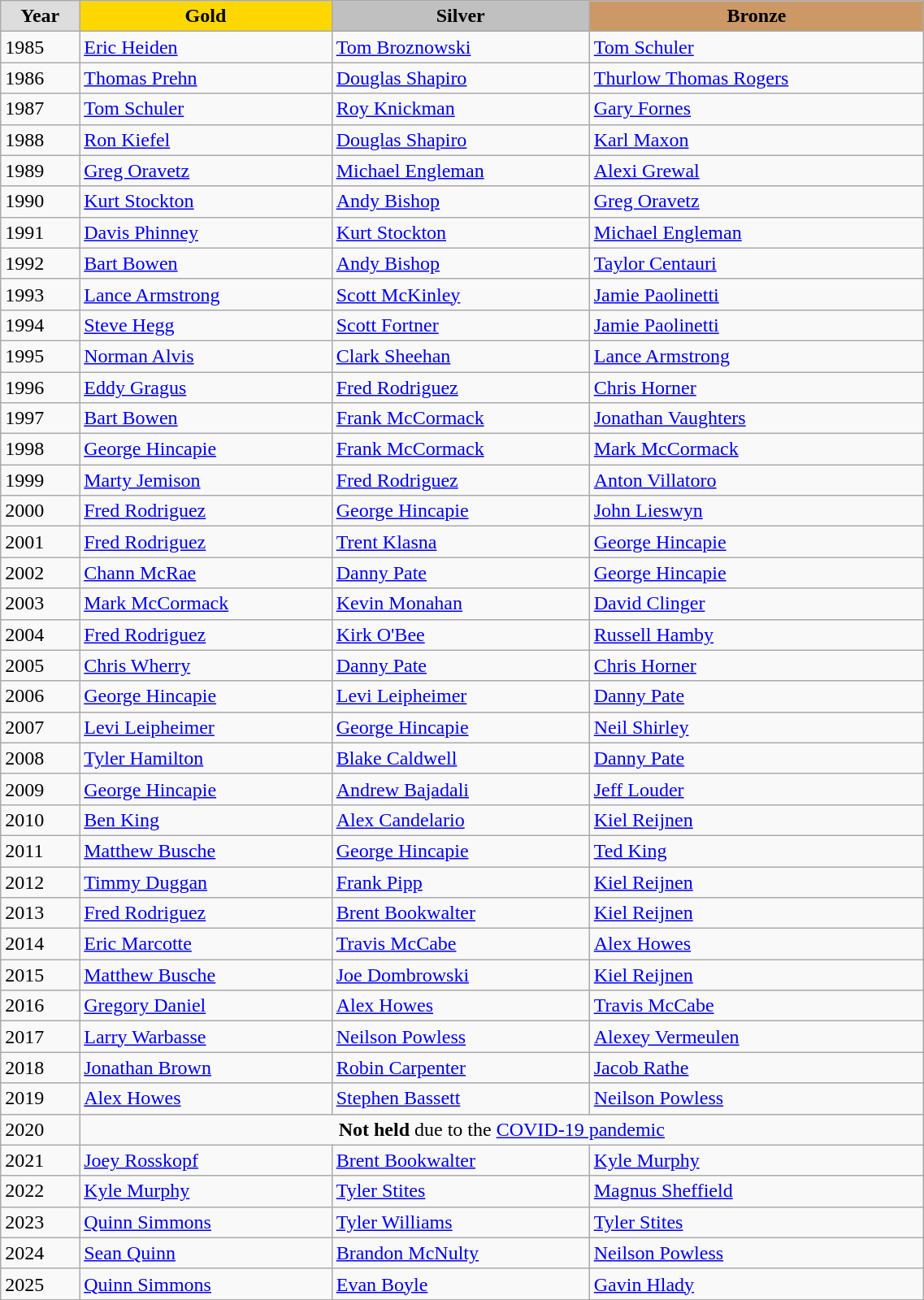<table class="wikitable" style="width: 60%; text-align:left;">
<tr>
<td style="background:#DDDDDD; font-weight:bold; text-align:center;">Year</td>
<td style="background:gold;font-weight:bold; text-align:center;">Gold</td>
<td style="background:silver; font-weight:bold; text-align:center;">Silver</td>
<td style="background:#cc9966; font-weight:bold; text-align:center;">Bronze</td>
</tr>
<tr>
<td>1985</td>
<td><a href='#'>Eric Heiden</a></td>
<td><a href='#'>Tom Broznowski</a></td>
<td><a href='#'>Tom Schuler</a></td>
</tr>
<tr>
<td>1986</td>
<td><a href='#'>Thomas Prehn</a></td>
<td><a href='#'>Douglas Shapiro</a></td>
<td><a href='#'>Thurlow Thomas Rogers</a></td>
</tr>
<tr>
<td>1987</td>
<td><a href='#'>Tom Schuler</a></td>
<td><a href='#'>Roy Knickman</a></td>
<td><a href='#'>Gary Fornes</a></td>
</tr>
<tr>
<td>1988</td>
<td><a href='#'>Ron Kiefel</a></td>
<td><a href='#'>Douglas Shapiro</a></td>
<td><a href='#'>Karl Maxon</a></td>
</tr>
<tr>
<td>1989</td>
<td><a href='#'>Greg Oravetz</a></td>
<td><a href='#'>Michael Engleman</a></td>
<td><a href='#'>Alexi Grewal</a></td>
</tr>
<tr>
<td>1990</td>
<td><a href='#'>Kurt Stockton</a></td>
<td><a href='#'>Andy Bishop</a></td>
<td><a href='#'>Greg Oravetz</a></td>
</tr>
<tr>
<td>1991</td>
<td><a href='#'>Davis Phinney</a></td>
<td><a href='#'>Kurt Stockton</a></td>
<td><a href='#'>Michael Engleman</a></td>
</tr>
<tr>
<td>1992</td>
<td><a href='#'>Bart Bowen</a></td>
<td><a href='#'>Andy Bishop</a></td>
<td><a href='#'>Taylor Centauri</a></td>
</tr>
<tr>
<td>1993</td>
<td><a href='#'>Lance Armstrong</a></td>
<td><a href='#'>Scott McKinley</a></td>
<td><a href='#'>Jamie Paolinetti</a></td>
</tr>
<tr>
<td>1994</td>
<td><a href='#'>Steve Hegg</a></td>
<td><a href='#'>Scott Fortner</a></td>
<td><a href='#'>Jamie Paolinetti</a></td>
</tr>
<tr>
<td>1995</td>
<td><a href='#'>Norman Alvis</a></td>
<td><a href='#'>Clark Sheehan</a></td>
<td><a href='#'>Lance Armstrong</a></td>
</tr>
<tr>
<td>1996</td>
<td><a href='#'>Eddy Gragus</a></td>
<td><a href='#'>Fred Rodriguez</a></td>
<td><a href='#'>Chris Horner</a></td>
</tr>
<tr>
<td>1997</td>
<td><a href='#'>Bart Bowen</a></td>
<td><a href='#'>Frank McCormack</a></td>
<td><a href='#'>Jonathan Vaughters</a></td>
</tr>
<tr>
<td>1998</td>
<td><a href='#'>George Hincapie</a></td>
<td><a href='#'>Frank McCormack</a></td>
<td><a href='#'>Mark McCormack</a></td>
</tr>
<tr>
<td>1999</td>
<td><a href='#'>Marty Jemison</a></td>
<td><a href='#'>Fred Rodriguez</a></td>
<td> <a href='#'>Anton Villatoro</a></td>
</tr>
<tr>
<td>2000</td>
<td><a href='#'>Fred Rodriguez</a></td>
<td><a href='#'>George Hincapie</a></td>
<td><a href='#'>John Lieswyn</a></td>
</tr>
<tr>
<td>2001</td>
<td><a href='#'>Fred Rodriguez</a></td>
<td><a href='#'>Trent Klasna</a></td>
<td><a href='#'>George Hincapie</a></td>
</tr>
<tr>
<td>2002</td>
<td><a href='#'>Chann McRae</a></td>
<td><a href='#'>Danny Pate</a></td>
<td><a href='#'>George Hincapie</a></td>
</tr>
<tr>
<td>2003</td>
<td><a href='#'>Mark McCormack</a></td>
<td><a href='#'>Kevin Monahan</a></td>
<td><a href='#'>David Clinger</a></td>
</tr>
<tr>
<td>2004</td>
<td><a href='#'>Fred Rodriguez</a></td>
<td><a href='#'>Kirk O'Bee</a></td>
<td><a href='#'>Russell Hamby</a></td>
</tr>
<tr>
<td>2005</td>
<td><a href='#'>Chris Wherry</a></td>
<td><a href='#'>Danny Pate</a></td>
<td><a href='#'>Chris Horner</a></td>
</tr>
<tr>
<td>2006</td>
<td><a href='#'>George Hincapie</a></td>
<td><a href='#'>Levi Leipheimer</a></td>
<td><a href='#'>Danny Pate</a></td>
</tr>
<tr>
<td>2007</td>
<td><a href='#'>Levi Leipheimer</a></td>
<td><a href='#'>George Hincapie</a></td>
<td><a href='#'>Neil Shirley</a></td>
</tr>
<tr>
<td>2008</td>
<td><a href='#'>Tyler Hamilton</a></td>
<td><a href='#'>Blake Caldwell</a></td>
<td><a href='#'>Danny Pate</a></td>
</tr>
<tr>
<td>2009</td>
<td><a href='#'>George Hincapie</a></td>
<td><a href='#'>Andrew Bajadali</a></td>
<td><a href='#'>Jeff Louder</a></td>
</tr>
<tr>
<td>2010</td>
<td><a href='#'>Ben King</a></td>
<td><a href='#'>Alex Candelario</a></td>
<td><a href='#'>Kiel Reijnen</a></td>
</tr>
<tr>
<td>2011</td>
<td><a href='#'>Matthew Busche</a></td>
<td><a href='#'>George Hincapie</a></td>
<td><a href='#'>Ted King</a></td>
</tr>
<tr>
<td>2012</td>
<td><a href='#'>Timmy Duggan</a></td>
<td><a href='#'>Frank Pipp</a></td>
<td><a href='#'>Kiel Reijnen</a></td>
</tr>
<tr>
<td>2013</td>
<td><a href='#'>Fred Rodriguez</a></td>
<td><a href='#'>Brent Bookwalter</a></td>
<td><a href='#'>Kiel Reijnen</a></td>
</tr>
<tr>
<td>2014</td>
<td><a href='#'>Eric Marcotte</a></td>
<td><a href='#'>Travis McCabe</a></td>
<td><a href='#'>Alex Howes</a></td>
</tr>
<tr>
<td>2015</td>
<td><a href='#'>Matthew Busche</a></td>
<td><a href='#'>Joe Dombrowski</a></td>
<td><a href='#'>Kiel Reijnen</a></td>
</tr>
<tr>
<td>2016</td>
<td><a href='#'>Gregory Daniel</a></td>
<td><a href='#'>Alex Howes</a></td>
<td><a href='#'>Travis McCabe</a></td>
</tr>
<tr>
<td>2017</td>
<td><a href='#'>Larry Warbasse</a></td>
<td><a href='#'>Neilson Powless</a></td>
<td><a href='#'>Alexey Vermeulen</a></td>
</tr>
<tr>
<td>2018</td>
<td><a href='#'>Jonathan Brown</a></td>
<td><a href='#'>Robin Carpenter</a></td>
<td><a href='#'>Jacob Rathe</a></td>
</tr>
<tr>
<td>2019</td>
<td><a href='#'>Alex Howes</a></td>
<td><a href='#'>Stephen Bassett</a></td>
<td><a href='#'>Neilson Powless</a></td>
</tr>
<tr>
<td>2020</td>
<td align=center colspan=3><strong>Not held</strong> due to the <a href='#'>COVID-19 pandemic</a></td>
</tr>
<tr>
<td>2021</td>
<td><a href='#'>Joey Rosskopf</a></td>
<td><a href='#'>Brent Bookwalter</a></td>
<td><a href='#'>Kyle Murphy</a></td>
</tr>
<tr>
<td>2022</td>
<td><a href='#'>Kyle Murphy</a></td>
<td><a href='#'>Tyler Stites</a></td>
<td><a href='#'>Magnus Sheffield</a></td>
</tr>
<tr>
<td>2023</td>
<td><a href='#'>Quinn Simmons</a></td>
<td><a href='#'>Tyler Williams</a></td>
<td><a href='#'>Tyler Stites</a></td>
</tr>
<tr>
<td>2024</td>
<td><a href='#'>Sean Quinn</a></td>
<td><a href='#'>Brandon McNulty</a></td>
<td><a href='#'>Neilson Powless</a></td>
</tr>
<tr>
<td>2025</td>
<td><a href='#'>Quinn Simmons</a></td>
<td><a href='#'>Evan Boyle</a></td>
<td><a href='#'>Gavin Hlady</a></td>
</tr>
</table>
